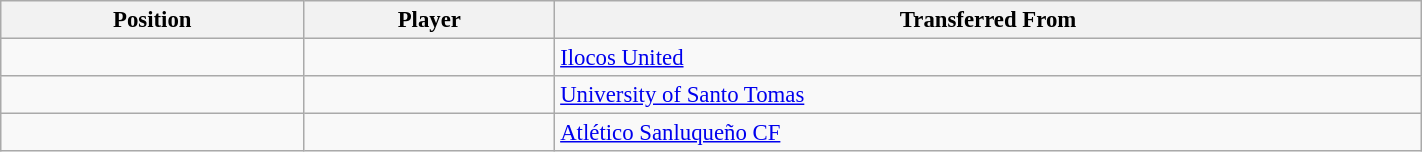<table class="wikitable sortable" style="width:75%; text-align:center; font-size:95%; text-align:left;">
<tr>
<th><strong>Position</strong></th>
<th><strong>Player</strong></th>
<th><strong>Transferred From</strong></th>
</tr>
<tr>
<td></td>
<td></td>
<td> <a href='#'>Ilocos United</a></td>
</tr>
<tr>
<td></td>
<td></td>
<td> <a href='#'>University of Santo Tomas</a></td>
</tr>
<tr>
<td></td>
<td></td>
<td> <a href='#'>Atlético Sanluqueño CF</a></td>
</tr>
</table>
